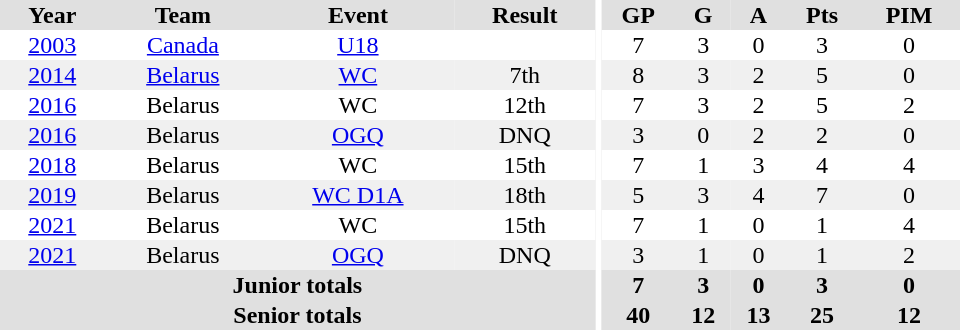<table border="0" cellpadding="1" cellspacing="0" ID="Table3" style="text-align:center; width:40em">
<tr ALIGN="center" bgcolor="#e0e0e0">
<th>Year</th>
<th>Team</th>
<th>Event</th>
<th>Result</th>
<th rowspan="99" bgcolor="#ffffff"></th>
<th>GP</th>
<th>G</th>
<th>A</th>
<th>Pts</th>
<th>PIM</th>
</tr>
<tr>
<td><a href='#'>2003</a></td>
<td><a href='#'>Canada</a></td>
<td><a href='#'>U18</a></td>
<td></td>
<td>7</td>
<td>3</td>
<td>0</td>
<td>3</td>
<td>0</td>
</tr>
<tr bgcolor="#f0f0f0">
<td><a href='#'>2014</a></td>
<td><a href='#'>Belarus</a></td>
<td><a href='#'>WC</a></td>
<td>7th</td>
<td>8</td>
<td>3</td>
<td>2</td>
<td>5</td>
<td>0</td>
</tr>
<tr>
<td><a href='#'>2016</a></td>
<td>Belarus</td>
<td>WC</td>
<td>12th</td>
<td>7</td>
<td>3</td>
<td>2</td>
<td>5</td>
<td>2</td>
</tr>
<tr bgcolor="#f0f0f0">
<td><a href='#'>2016</a></td>
<td>Belarus</td>
<td><a href='#'>OGQ</a></td>
<td>DNQ</td>
<td>3</td>
<td>0</td>
<td>2</td>
<td>2</td>
<td>0</td>
</tr>
<tr>
<td><a href='#'>2018</a></td>
<td>Belarus</td>
<td>WC</td>
<td>15th</td>
<td>7</td>
<td>1</td>
<td>3</td>
<td>4</td>
<td>4</td>
</tr>
<tr bgcolor="#f0f0f0">
<td><a href='#'>2019</a></td>
<td>Belarus</td>
<td><a href='#'>WC D1A</a></td>
<td>18th</td>
<td>5</td>
<td>3</td>
<td>4</td>
<td>7</td>
<td>0</td>
</tr>
<tr>
<td><a href='#'>2021</a></td>
<td>Belarus</td>
<td>WC</td>
<td>15th</td>
<td>7</td>
<td>1</td>
<td>0</td>
<td>1</td>
<td>4</td>
</tr>
<tr bgcolor="#f0f0f0">
<td><a href='#'>2021</a></td>
<td>Belarus</td>
<td><a href='#'>OGQ</a></td>
<td>DNQ</td>
<td>3</td>
<td>1</td>
<td>0</td>
<td>1</td>
<td>2</td>
</tr>
<tr bgcolor="#e0e0e0">
<th colspan="4">Junior totals</th>
<th>7</th>
<th>3</th>
<th>0</th>
<th>3</th>
<th>0</th>
</tr>
<tr bgcolor="#e0e0e0">
<th colspan="4">Senior totals</th>
<th>40</th>
<th>12</th>
<th>13</th>
<th>25</th>
<th>12</th>
</tr>
</table>
